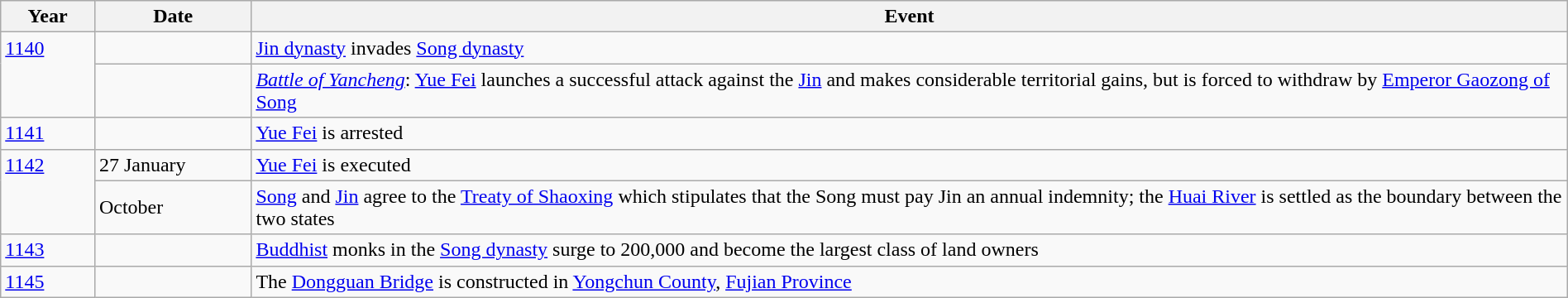<table class="wikitable" width="100%">
<tr>
<th style="width:6%">Year</th>
<th style="width:10%">Date</th>
<th>Event</th>
</tr>
<tr>
<td rowspan="2" valign="top"><a href='#'>1140</a></td>
<td></td>
<td><a href='#'>Jin dynasty</a> invades <a href='#'>Song dynasty</a></td>
</tr>
<tr>
<td></td>
<td><em><a href='#'>Battle of Yancheng</a></em>: <a href='#'>Yue Fei</a> launches a successful attack against the <a href='#'>Jin</a> and makes considerable territorial gains, but is forced to withdraw by <a href='#'>Emperor Gaozong of Song</a></td>
</tr>
<tr>
<td><a href='#'>1141</a></td>
<td></td>
<td><a href='#'>Yue Fei</a> is arrested</td>
</tr>
<tr>
<td rowspan="2" valign="top"><a href='#'>1142</a></td>
<td>27 January</td>
<td><a href='#'>Yue Fei</a> is executed</td>
</tr>
<tr>
<td>October</td>
<td><a href='#'>Song</a> and <a href='#'>Jin</a> agree to the <a href='#'>Treaty of Shaoxing</a> which stipulates that the Song must pay Jin an annual indemnity; the <a href='#'>Huai River</a> is settled as the boundary between the two states</td>
</tr>
<tr>
<td><a href='#'>1143</a></td>
<td></td>
<td><a href='#'>Buddhist</a> monks in the <a href='#'>Song dynasty</a> surge to 200,000 and become the largest class of land owners</td>
</tr>
<tr>
<td><a href='#'>1145</a></td>
<td></td>
<td>The <a href='#'>Dongguan Bridge</a> is constructed in <a href='#'>Yongchun County</a>, <a href='#'>Fujian Province</a></td>
</tr>
</table>
